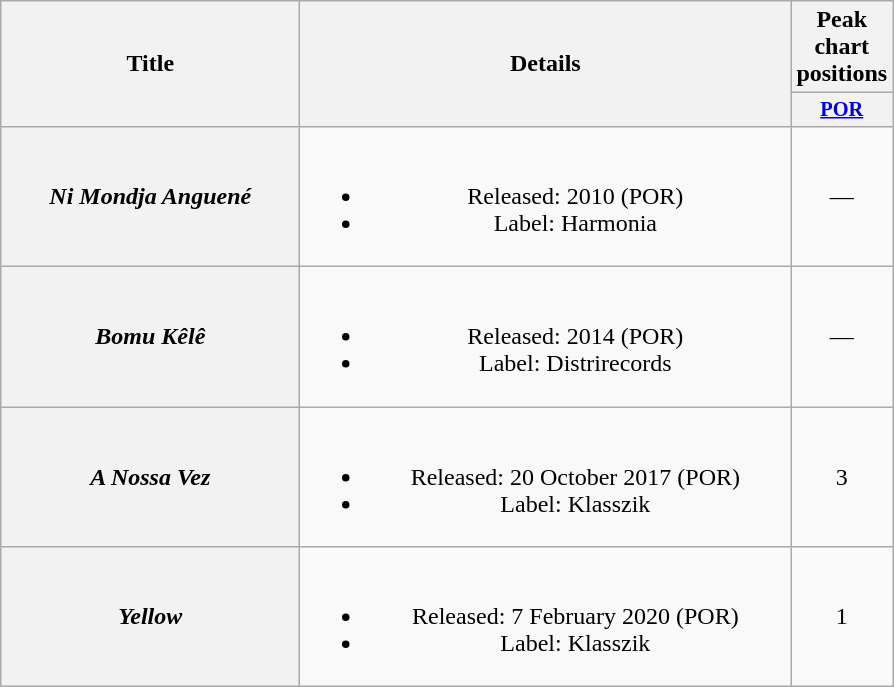<table class="wikitable plainrowheaders" style="text-align:center;">
<tr>
<th rowspan="2" scope="col" style="width:12em;">Title</th>
<th rowspan="2" scope="col" style="width:20em;">Details</th>
<th colspan="1" scope="col">Peak chart positions</th>
</tr>
<tr>
<th scope="col" style="width:3em;font-size:85%;"><a href='#'>POR</a><br></th>
</tr>
<tr>
<th scope="row"><em>Ni Mondja Anguené</em></th>
<td><br><ul><li>Released: 2010 <span>(POR)</span></li><li>Label: Harmonia</li></ul></td>
<td>—</td>
</tr>
<tr>
<th scope="row"><em>Bomu Kêlê</em></th>
<td><br><ul><li>Released: 2014 <span>(POR)</span></li><li>Label: Distrirecords</li></ul></td>
<td>—</td>
</tr>
<tr>
<th scope="row"><em>A Nossa Vez</em></th>
<td><br><ul><li>Released: 20 October 2017 <span>(POR)</span></li><li>Label: Klasszik</li></ul></td>
<td>3</td>
</tr>
<tr>
<th scope="row"><em>Yellow</em></th>
<td><br><ul><li>Released: 7 February 2020 <span>(POR)</span></li><li>Label: Klasszik</li></ul></td>
<td>1</td>
</tr>
</table>
